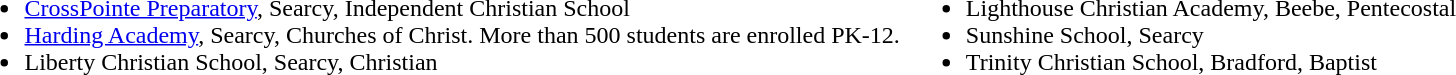<table>
<tr valign="top">
<td><br><ul><li><a href='#'>CrossPointe Preparatory</a>, Searcy, Independent Christian School</li><li><a href='#'>Harding Academy</a>, Searcy, Churches of Christ. More than 500 students are enrolled PK-12.</li><li>Liberty Christian School, Searcy, Christian</li></ul></td>
<td><br><ul><li>Lighthouse Christian Academy, Beebe, Pentecostal</li><li>Sunshine School, Searcy</li><li>Trinity Christian School, Bradford, Baptist</li></ul></td>
</tr>
</table>
